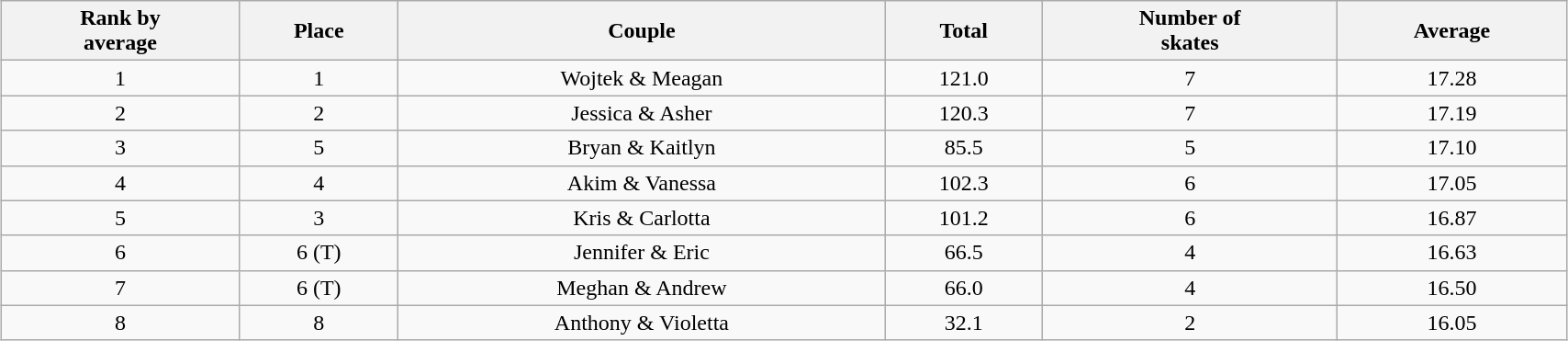<table class="wikitable sortable" style="text-align:center; margin: 5px; width: 90%">
<tr>
<th>Rank by<br> average</th>
<th>Place</th>
<th>Couple</th>
<th>Total</th>
<th>Number of<br> skates</th>
<th>Average</th>
</tr>
<tr>
<td>1</td>
<td>1</td>
<td>Wojtek & Meagan</td>
<td>121.0</td>
<td>7</td>
<td>17.28</td>
</tr>
<tr>
<td>2</td>
<td>2</td>
<td>Jessica & Asher</td>
<td>120.3</td>
<td>7</td>
<td>17.19</td>
</tr>
<tr>
<td>3</td>
<td>5</td>
<td>Bryan & Kaitlyn</td>
<td>85.5</td>
<td>5</td>
<td>17.10</td>
</tr>
<tr>
<td>4</td>
<td>4</td>
<td>Akim & Vanessa</td>
<td>102.3</td>
<td>6</td>
<td>17.05</td>
</tr>
<tr>
<td>5</td>
<td>3</td>
<td>Kris & Carlotta</td>
<td>101.2</td>
<td>6</td>
<td>16.87</td>
</tr>
<tr>
<td>6</td>
<td>6 (T)</td>
<td>Jennifer & Eric</td>
<td>66.5</td>
<td>4</td>
<td>16.63</td>
</tr>
<tr>
<td>7</td>
<td>6 (T)</td>
<td>Meghan & Andrew</td>
<td>66.0</td>
<td>4</td>
<td>16.50</td>
</tr>
<tr>
<td>8</td>
<td>8</td>
<td>Anthony & Violetta</td>
<td>32.1</td>
<td>2</td>
<td>16.05</td>
</tr>
</table>
